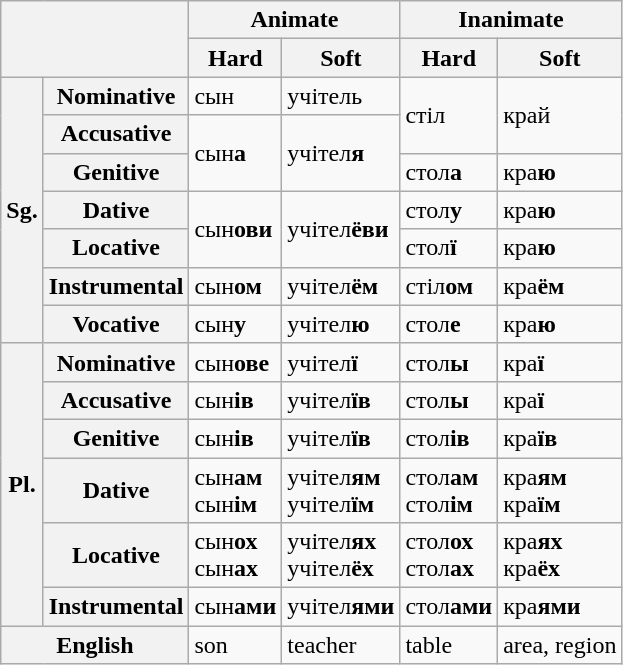<table class=wikitable>
<tr>
<th colspan="2" rowspan="2"></th>
<th colspan="2">Animate</th>
<th colspan="2">Inanimate</th>
</tr>
<tr>
<th>Hard</th>
<th>Soft</th>
<th>Hard</th>
<th>Soft</th>
</tr>
<tr>
<th rowspan="7">Sg.</th>
<th>Nominative</th>
<td>сын</td>
<td>учітель</td>
<td rowspan="2">стіл</td>
<td rowspan="2">край</td>
</tr>
<tr>
<th>Accusative</th>
<td rowspan="2">сын<strong>а</strong></td>
<td rowspan="2">учітел<strong>я</strong></td>
</tr>
<tr>
<th>Genitive</th>
<td>стол<strong>а</strong></td>
<td>кра<strong>ю</strong></td>
</tr>
<tr>
<th>Dative</th>
<td rowspan="2">сын<strong>ови</strong></td>
<td rowspan="2">учітел<strong>ёви</strong></td>
<td>стол<strong>у</strong></td>
<td>кра<strong>ю</strong></td>
</tr>
<tr>
<th>Locative</th>
<td>стол<strong>ї</strong></td>
<td>кра<strong>ю</strong></td>
</tr>
<tr>
<th>Instrumental</th>
<td>сын<strong>ом</strong></td>
<td>учітел<strong>ём</strong></td>
<td>стіл<strong>ом</strong></td>
<td>кра<strong>ём</strong></td>
</tr>
<tr>
<th>Vocative</th>
<td>сын<strong>у</strong></td>
<td>учітел<strong>ю</strong></td>
<td>стол<strong>е</strong></td>
<td>кра<strong>ю</strong></td>
</tr>
<tr>
<th rowspan="6">Pl.</th>
<th>Nominative</th>
<td>сын<strong>ове</strong></td>
<td>учітел<strong>ї</strong></td>
<td>стол<strong>ы</strong></td>
<td>кра<strong>ї</strong></td>
</tr>
<tr>
<th>Accusative</th>
<td>сын<strong>ів</strong></td>
<td>учітел<strong>їв</strong></td>
<td>стол<strong>ы</strong></td>
<td>кра<strong>ї</strong></td>
</tr>
<tr>
<th>Genitive</th>
<td>сын<strong>ів</strong></td>
<td>учітел<strong>їв</strong></td>
<td>стол<strong>ів</strong></td>
<td>кра<strong>їв</strong></td>
</tr>
<tr>
<th>Dative</th>
<td>сын<strong>ам</strong> <br> сын<strong>ім</strong></td>
<td>учітел<strong>ям</strong> <br> учітел<strong>їм</strong></td>
<td>стол<strong>ам</strong> <br> стол<strong>ім</strong></td>
<td>кра<strong>ям</strong> <br> кра<strong>їм</strong></td>
</tr>
<tr>
<th>Locative</th>
<td>сын<strong>ох</strong> <br> сын<strong>ах</strong></td>
<td>учітел<strong>ях</strong> <br> учітел<strong>ёх</strong></td>
<td>стол<strong>ох</strong> <br> стол<strong>ах</strong></td>
<td>кра<strong>ях</strong> <br> кра<strong>ёх</strong></td>
</tr>
<tr>
<th>Instrumental</th>
<td>сын<strong>ами</strong></td>
<td>учітел<strong>ями</strong></td>
<td>стол<strong>ами</strong></td>
<td>кра<strong>ями</strong></td>
</tr>
<tr>
<th colspan="2">English</th>
<td>son</td>
<td>teacher</td>
<td>table</td>
<td>area, region</td>
</tr>
</table>
